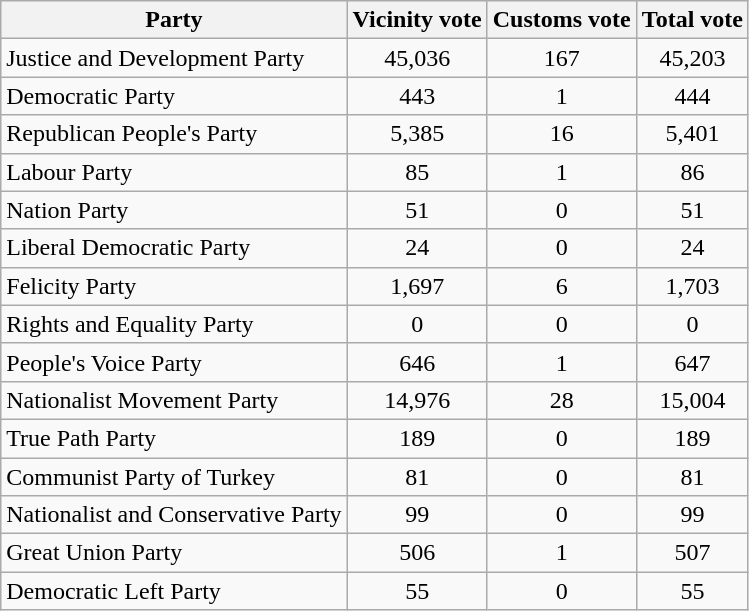<table class="wikitable sortable">
<tr>
<th style="text-align:center;">Party</th>
<th style="text-align:center;">Vicinity vote</th>
<th style="text-align:center;">Customs vote</th>
<th style="text-align:center;">Total vote</th>
</tr>
<tr>
<td>Justice and Development Party</td>
<td style="text-align:center;">45,036</td>
<td style="text-align:center;">167</td>
<td style="text-align:center;">45,203</td>
</tr>
<tr>
<td>Democratic Party</td>
<td style="text-align:center;">443</td>
<td style="text-align:center;">1</td>
<td style="text-align:center;">444</td>
</tr>
<tr>
<td>Republican People's Party</td>
<td style="text-align:center;">5,385</td>
<td style="text-align:center;">16</td>
<td style="text-align:center;">5,401</td>
</tr>
<tr>
<td>Labour Party</td>
<td style="text-align:center;">85</td>
<td style="text-align:center;">1</td>
<td style="text-align:center;">86</td>
</tr>
<tr>
<td>Nation Party</td>
<td style="text-align:center;">51</td>
<td style="text-align:center;">0</td>
<td style="text-align:center;">51</td>
</tr>
<tr>
<td>Liberal Democratic Party</td>
<td style="text-align:center;">24</td>
<td style="text-align:center;">0</td>
<td style="text-align:center;">24</td>
</tr>
<tr>
<td>Felicity Party</td>
<td style="text-align:center;">1,697</td>
<td style="text-align:center;">6</td>
<td style="text-align:center;">1,703</td>
</tr>
<tr>
<td>Rights and Equality Party</td>
<td style="text-align:center;">0</td>
<td style="text-align:center;">0</td>
<td style="text-align:center;">0</td>
</tr>
<tr>
<td>People's Voice Party</td>
<td style="text-align:center;">646</td>
<td style="text-align:center;">1</td>
<td style="text-align:center;">647</td>
</tr>
<tr>
<td>Nationalist Movement Party</td>
<td style="text-align:center;">14,976</td>
<td style="text-align:center;">28</td>
<td style="text-align:center;">15,004</td>
</tr>
<tr>
<td>True Path Party</td>
<td style="text-align:center;">189</td>
<td style="text-align:center;">0</td>
<td style="text-align:center;">189</td>
</tr>
<tr>
<td>Communist Party of Turkey</td>
<td style="text-align:center;">81</td>
<td style="text-align:center;">0</td>
<td style="text-align:center;">81</td>
</tr>
<tr>
<td>Nationalist and Conservative Party</td>
<td style="text-align:center;">99</td>
<td style="text-align:center;">0</td>
<td style="text-align:center;">99</td>
</tr>
<tr>
<td>Great Union Party</td>
<td style="text-align:center;">506</td>
<td style="text-align:center;">1</td>
<td style="text-align:center;">507</td>
</tr>
<tr>
<td>Democratic Left Party</td>
<td style="text-align:center;">55</td>
<td style="text-align:center;">0</td>
<td style="text-align:center;">55</td>
</tr>
</table>
